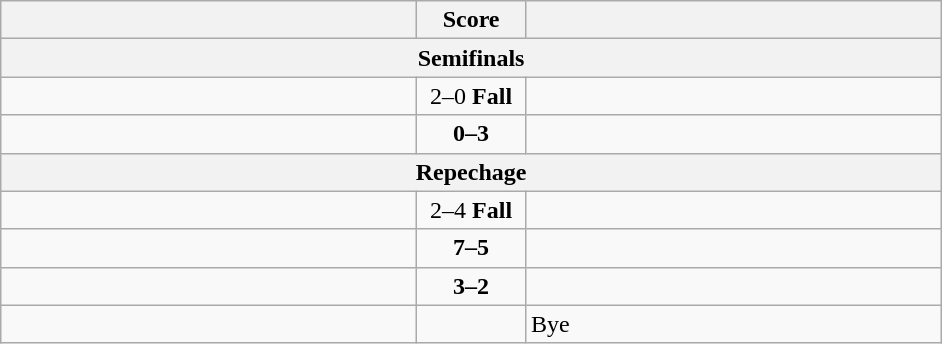<table class="wikitable" style="text-align: left;">
<tr>
<th align="right" width="270"></th>
<th width="65">Score</th>
<th align="left" width="270"></th>
</tr>
<tr>
<th colspan="3">Semifinals</th>
</tr>
<tr>
<td><strong></strong></td>
<td align=center>2–0 <strong>Fall</strong></td>
<td></td>
</tr>
<tr>
<td></td>
<td align=center><strong>0–3</strong></td>
<td><strong></strong></td>
</tr>
<tr>
<th colspan="3">Repechage</th>
</tr>
<tr>
<td></td>
<td align=center>2–4 <strong>Fall</strong></td>
<td><strong></strong></td>
</tr>
<tr>
<td><strong></strong></td>
<td align=center><strong>7–5</strong></td>
<td></td>
</tr>
<tr>
<td><strong></strong></td>
<td align=center><strong>3–2</strong></td>
<td></td>
</tr>
<tr>
<td><strong></strong></td>
<td></td>
<td>Bye</td>
</tr>
</table>
